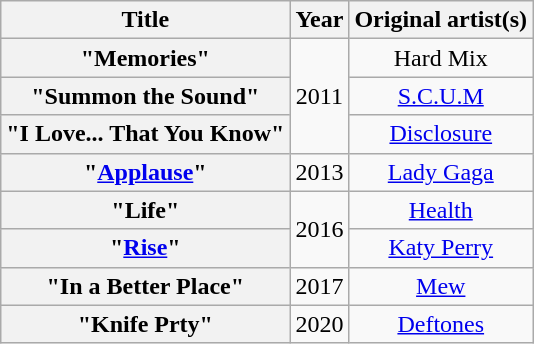<table class="wikitable plainrowheaders" style="text-align:center;">
<tr>
<th>Title</th>
<th>Year</th>
<th>Original artist(s)</th>
</tr>
<tr>
<th scope="row">"Memories"</th>
<td rowspan="3">2011</td>
<td>Hard Mix</td>
</tr>
<tr>
<th scope="row">"Summon the Sound"</th>
<td><a href='#'>S.C.U.M</a></td>
</tr>
<tr>
<th scope="row">"I Love... That You Know"</th>
<td><a href='#'>Disclosure</a></td>
</tr>
<tr>
<th scope="row">"<a href='#'>Applause</a>"</th>
<td>2013</td>
<td><a href='#'>Lady Gaga</a></td>
</tr>
<tr>
<th scope="row">"Life"</th>
<td rowspan="2">2016</td>
<td><a href='#'>Health</a></td>
</tr>
<tr>
<th scope="row">"<a href='#'>Rise</a>"</th>
<td><a href='#'>Katy Perry</a></td>
</tr>
<tr>
<th scope="row">"In a Better Place"</th>
<td>2017</td>
<td><a href='#'>Mew</a></td>
</tr>
<tr>
<th scope="row">"Knife Prty"</th>
<td>2020</td>
<td><a href='#'>Deftones</a></td>
</tr>
</table>
